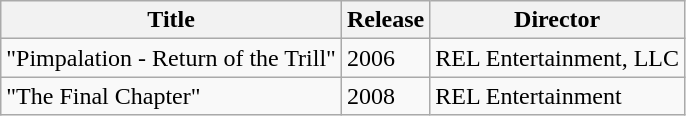<table class="wikitable">
<tr>
<th>Title</th>
<th>Release</th>
<th>Director</th>
</tr>
<tr>
<td>"Pimpalation - Return of the Trill"</td>
<td>2006</td>
<td>REL Entertainment, LLC</td>
</tr>
<tr>
<td>"The Final Chapter"</td>
<td>2008</td>
<td>REL Entertainment</td>
</tr>
</table>
